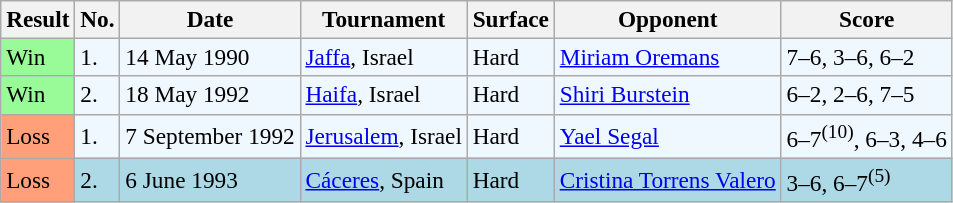<table class="sortable wikitable" style="font-size:97%;">
<tr>
<th>Result</th>
<th>No.</th>
<th>Date</th>
<th>Tournament</th>
<th>Surface</th>
<th>Opponent</th>
<th>Score</th>
</tr>
<tr style="background:#f0f8ff;">
<td style="background:#98fb98;">Win</td>
<td>1.</td>
<td>14 May 1990</td>
<td><a href='#'>Jaffa</a>, Israel</td>
<td>Hard</td>
<td> <a href='#'>Miriam Oremans</a></td>
<td>7–6, 3–6, 6–2</td>
</tr>
<tr bgcolor="#f0f8ff">
<td style="background:#98fb98;">Win</td>
<td>2.</td>
<td>18 May 1992</td>
<td><a href='#'>Haifa</a>, Israel</td>
<td>Hard</td>
<td> <a href='#'>Shiri Burstein</a></td>
<td>6–2, 2–6, 7–5</td>
</tr>
<tr style="background:#f0f8ff;">
<td style="background:#ffa07a;">Loss</td>
<td>1.</td>
<td>7 September 1992</td>
<td><a href='#'>Jerusalem</a>, Israel</td>
<td>Hard</td>
<td> <a href='#'>Yael Segal</a></td>
<td>6–7<sup>(10)</sup>, 6–3, 4–6</td>
</tr>
<tr style="background:lightblue;">
<td style="background:#ffa07a;">Loss</td>
<td>2.</td>
<td>6 June 1993</td>
<td><a href='#'>Cáceres</a>, Spain</td>
<td>Hard</td>
<td> <a href='#'>Cristina Torrens Valero</a></td>
<td>3–6, 6–7<sup>(5)</sup></td>
</tr>
</table>
